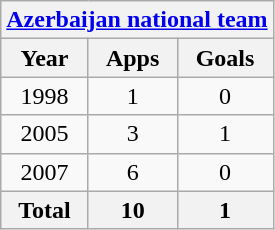<table class="wikitable" style="text-align:center">
<tr>
<th colspan=3><a href='#'>Azerbaijan national team</a></th>
</tr>
<tr>
<th>Year</th>
<th>Apps</th>
<th>Goals</th>
</tr>
<tr>
<td>1998</td>
<td>1</td>
<td>0</td>
</tr>
<tr>
<td>2005</td>
<td>3</td>
<td>1</td>
</tr>
<tr>
<td>2007</td>
<td>6</td>
<td>0</td>
</tr>
<tr>
<th>Total</th>
<th>10</th>
<th>1</th>
</tr>
</table>
